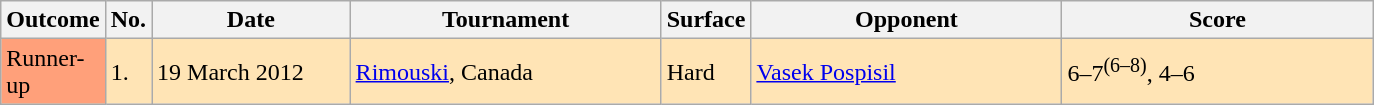<table class=wikitable>
<tr>
<th width=60>Outcome</th>
<th>No.</th>
<th width=125>Date</th>
<th width=200>Tournament</th>
<th>Surface</th>
<th width=200>Opponent</th>
<th width=200>Score</th>
</tr>
<tr bgcolor=moccasin>
<td bgcolor=ffa07a>Runner-up</td>
<td>1.</td>
<td>19 March 2012</td>
<td><a href='#'>Rimouski</a>, Canada</td>
<td>Hard</td>
<td> <a href='#'>Vasek Pospisil</a></td>
<td>6–7<sup>(6–8)</sup>, 4–6</td>
</tr>
</table>
